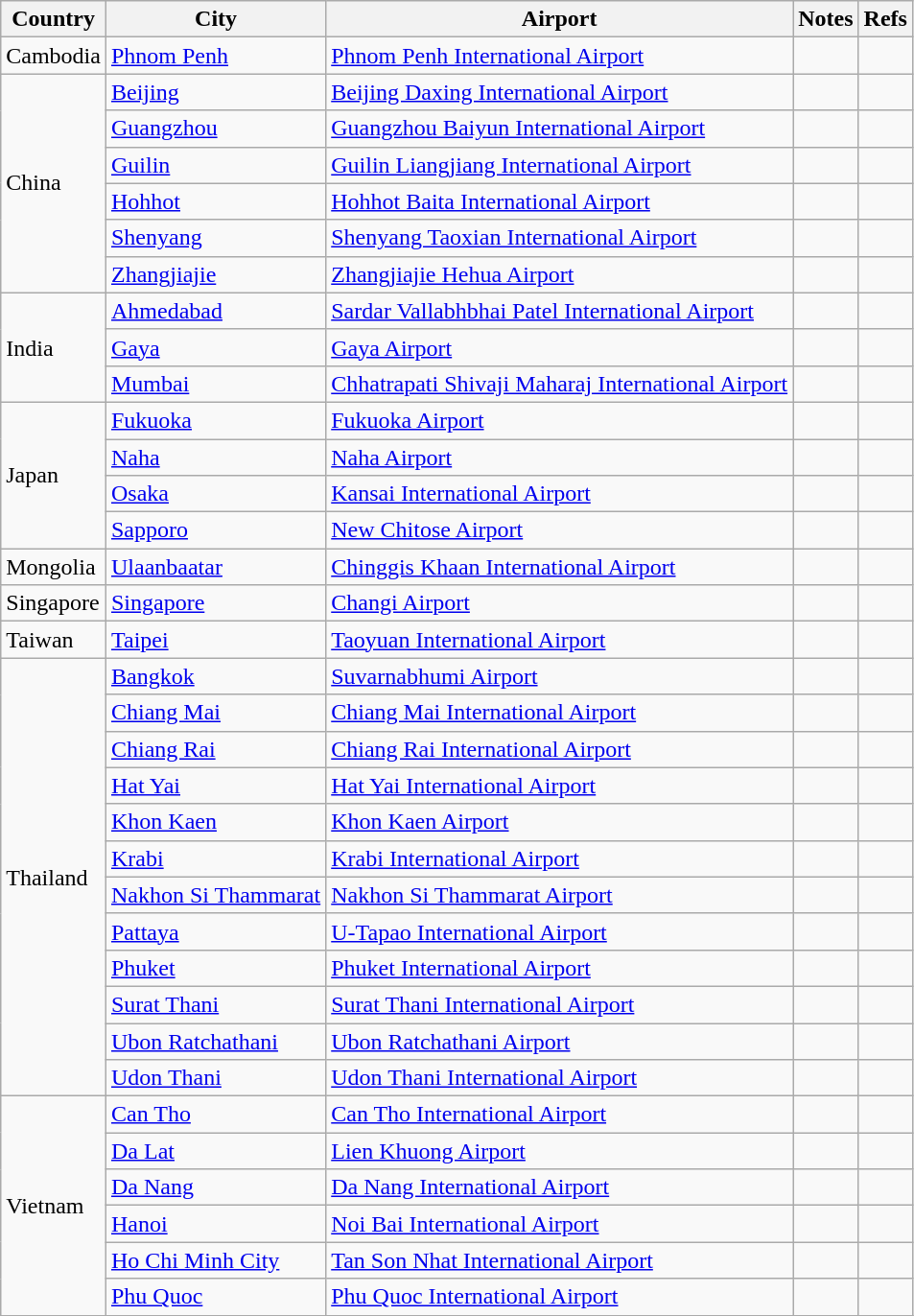<table class="sortable wikitable">
<tr>
<th>Country</th>
<th>City</th>
<th>Airport</th>
<th>Notes</th>
<th class="unsortable">Refs</th>
</tr>
<tr>
<td>Cambodia</td>
<td><a href='#'>Phnom Penh</a></td>
<td><a href='#'>Phnom Penh International Airport</a></td>
<td align=center></td>
<td align=center></td>
</tr>
<tr>
<td rowspan="6">China</td>
<td><a href='#'>Beijing</a></td>
<td><a href='#'>Beijing Daxing International Airport</a></td>
<td align=center></td>
<td align=center></td>
</tr>
<tr>
<td><a href='#'>Guangzhou</a></td>
<td><a href='#'>Guangzhou Baiyun International Airport</a></td>
<td align=center></td>
<td align=center></td>
</tr>
<tr>
<td><a href='#'>Guilin</a></td>
<td><a href='#'>Guilin Liangjiang International Airport</a></td>
<td align=center></td>
<td align=center></td>
</tr>
<tr>
<td><a href='#'>Hohhot</a></td>
<td><a href='#'>Hohhot Baita International Airport</a></td>
<td align=center></td>
<td align=center></td>
</tr>
<tr>
<td><a href='#'>Shenyang</a></td>
<td><a href='#'>Shenyang Taoxian International Airport</a></td>
<td align=center></td>
<td align=center></td>
</tr>
<tr>
<td><a href='#'>Zhangjiajie</a></td>
<td><a href='#'>Zhangjiajie Hehua Airport</a></td>
<td align=center></td>
<td align=center></td>
</tr>
<tr>
<td rowspan="3">India</td>
<td><a href='#'>Ahmedabad</a></td>
<td><a href='#'>Sardar Vallabhbhai Patel International Airport</a></td>
<td></td>
<td align=center></td>
</tr>
<tr>
<td><a href='#'>Gaya</a></td>
<td><a href='#'>Gaya Airport</a></td>
<td></td>
<td align=center></td>
</tr>
<tr>
<td><a href='#'>Mumbai</a></td>
<td><a href='#'>Chhatrapati Shivaji Maharaj International Airport</a></td>
<td align=center></td>
<td align=center></td>
</tr>
<tr>
<td rowspan="4">Japan</td>
<td><a href='#'>Fukuoka</a></td>
<td><a href='#'>Fukuoka Airport</a></td>
<td align=center></td>
<td align=center></td>
</tr>
<tr>
<td><a href='#'>Naha</a></td>
<td><a href='#'>Naha Airport</a></td>
<td align=center></td>
<td align=center></td>
</tr>
<tr>
<td><a href='#'>Osaka</a></td>
<td><a href='#'>Kansai International Airport</a></td>
<td align=center></td>
<td align=center></td>
</tr>
<tr>
<td><a href='#'>Sapporo</a></td>
<td><a href='#'>New Chitose Airport</a></td>
<td></td>
<td align=center></td>
</tr>
<tr>
<td>Mongolia</td>
<td><a href='#'>Ulaanbaatar</a></td>
<td><a href='#'>Chinggis Khaan International Airport</a></td>
<td></td>
<td align=center></td>
</tr>
<tr>
<td>Singapore</td>
<td><a href='#'>Singapore</a></td>
<td><a href='#'>Changi Airport</a></td>
<td></td>
<td align=center></td>
</tr>
<tr>
<td>Taiwan</td>
<td><a href='#'>Taipei</a></td>
<td><a href='#'>Taoyuan International Airport</a></td>
<td></td>
<td align=center></td>
</tr>
<tr>
<td rowspan="12">Thailand</td>
<td><a href='#'>Bangkok</a></td>
<td><a href='#'>Suvarnabhumi Airport</a></td>
<td></td>
<td align=center></td>
</tr>
<tr>
<td><a href='#'>Chiang Mai</a></td>
<td><a href='#'>Chiang Mai International Airport</a></td>
<td align=center></td>
<td align=center></td>
</tr>
<tr>
<td><a href='#'>Chiang Rai</a></td>
<td><a href='#'>Chiang Rai International Airport</a></td>
<td align=center></td>
<td align=center></td>
</tr>
<tr>
<td><a href='#'>Hat Yai</a></td>
<td><a href='#'>Hat Yai International Airport</a></td>
<td align=center></td>
<td align=center></td>
</tr>
<tr>
<td><a href='#'>Khon Kaen</a></td>
<td><a href='#'>Khon Kaen Airport</a></td>
<td align=center></td>
<td align=center></td>
</tr>
<tr>
<td><a href='#'>Krabi</a></td>
<td><a href='#'>Krabi International Airport</a></td>
<td align=center></td>
<td align=center></td>
</tr>
<tr>
<td><a href='#'>Nakhon Si Thammarat</a></td>
<td><a href='#'>Nakhon Si Thammarat Airport</a></td>
<td></td>
<td align=center></td>
</tr>
<tr>
<td><a href='#'>Pattaya</a></td>
<td><a href='#'>U-Tapao International Airport</a></td>
<td align=center></td>
<td align=center></td>
</tr>
<tr>
<td><a href='#'>Phuket</a></td>
<td><a href='#'>Phuket International Airport</a></td>
<td align=center></td>
<td align=center></td>
</tr>
<tr>
<td><a href='#'>Surat Thani</a></td>
<td><a href='#'>Surat Thani International Airport</a></td>
<td align=center></td>
<td align=center></td>
</tr>
<tr>
<td><a href='#'>Ubon Ratchathani</a></td>
<td><a href='#'>Ubon Ratchathani Airport</a></td>
<td align=center></td>
<td align=center></td>
</tr>
<tr>
<td><a href='#'>Udon Thani</a></td>
<td><a href='#'>Udon Thani International Airport</a></td>
<td align=center></td>
<td align=center></td>
</tr>
<tr>
<td rowspan="6">Vietnam</td>
<td><a href='#'>Can Tho</a></td>
<td><a href='#'>Can Tho International Airport</a></td>
<td></td>
<td align=center></td>
</tr>
<tr>
<td><a href='#'>Da Lat</a></td>
<td><a href='#'>Lien Khuong Airport</a></td>
<td align=center></td>
<td align=center></td>
</tr>
<tr>
<td><a href='#'>Da Nang</a></td>
<td><a href='#'>Da Nang International Airport</a></td>
<td align=center></td>
<td align=center></td>
</tr>
<tr>
<td><a href='#'>Hanoi</a></td>
<td><a href='#'>Noi Bai International Airport</a></td>
<td align=center></td>
<td align=center></td>
</tr>
<tr>
<td><a href='#'>Ho Chi Minh City</a></td>
<td><a href='#'>Tan Son Nhat International Airport</a></td>
<td align=center></td>
<td align=center></td>
</tr>
<tr>
<td><a href='#'>Phu Quoc</a></td>
<td><a href='#'>Phu Quoc International Airport</a></td>
<td align=center></td>
<td align=center></td>
</tr>
<tr>
</tr>
</table>
